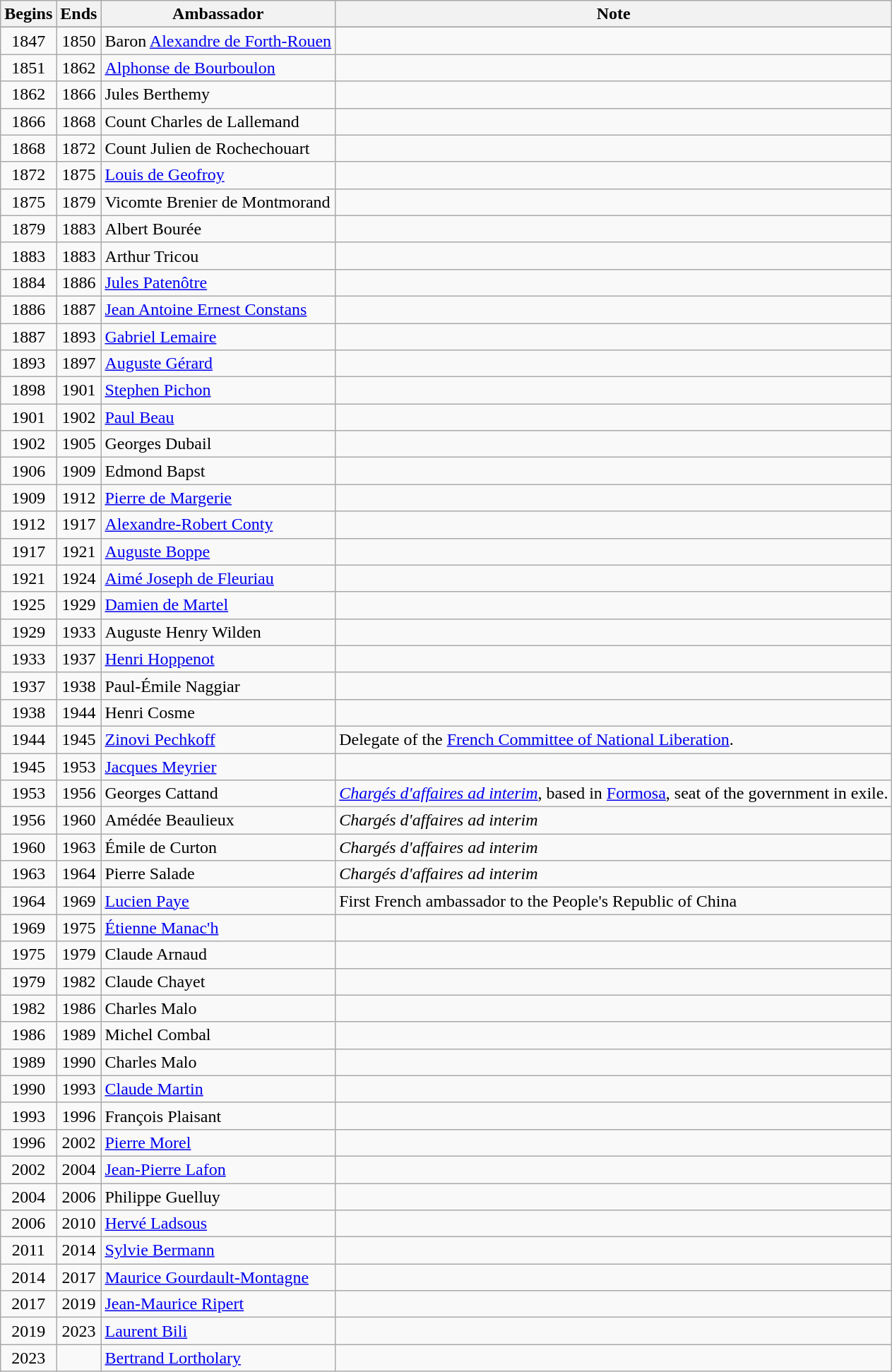<table class="wikitable">
<tr>
<th>Begins</th>
<th>Ends</th>
<th>Ambassador</th>
<th>Note</th>
</tr>
<tr>
</tr>
<tr>
<td align="center">1847</td>
<td align="center">1850</td>
<td>Baron <a href='#'>Alexandre de Forth-Rouen</a></td>
<td></td>
</tr>
<tr>
<td align="center">1851</td>
<td align="center">1862</td>
<td><a href='#'>Alphonse de Bourboulon</a></td>
<td></td>
</tr>
<tr>
<td align="center">1862</td>
<td align="center">1866</td>
<td>Jules Berthemy</td>
<td></td>
</tr>
<tr>
<td align="center">1866</td>
<td align="center">1868</td>
<td>Count Charles de Lallemand</td>
<td></td>
</tr>
<tr>
<td align="center">1868</td>
<td align="center">1872</td>
<td>Count Julien de Rochechouart</td>
<td></td>
</tr>
<tr>
<td align="center">1872</td>
<td align="center">1875</td>
<td><a href='#'>Louis de Geofroy</a></td>
<td></td>
</tr>
<tr>
<td align="center">1875</td>
<td align="center">1879</td>
<td>Vicomte Brenier de Montmorand</td>
<td></td>
</tr>
<tr>
<td align="center">1879</td>
<td align="center">1883</td>
<td>Albert Bourée</td>
<td></td>
</tr>
<tr>
<td align="center">1883</td>
<td align="center">1883</td>
<td>Arthur Tricou</td>
<td></td>
</tr>
<tr>
<td align="center">1884</td>
<td align="center">1886</td>
<td><a href='#'>Jules Patenôtre</a></td>
<td></td>
</tr>
<tr>
<td align="center">1886</td>
<td align="center">1887</td>
<td><a href='#'>Jean Antoine Ernest Constans</a></td>
<td></td>
</tr>
<tr>
<td align="center">1887</td>
<td align="center">1893</td>
<td><a href='#'>Gabriel Lemaire</a></td>
<td></td>
</tr>
<tr>
<td align="center">1893</td>
<td align="center">1897</td>
<td><a href='#'>Auguste Gérard</a></td>
<td></td>
</tr>
<tr>
<td align="center">1898</td>
<td align="center">1901</td>
<td><a href='#'>Stephen Pichon</a></td>
<td></td>
</tr>
<tr>
<td align="center">1901</td>
<td align="center">1902</td>
<td><a href='#'>Paul Beau</a></td>
<td></td>
</tr>
<tr>
<td align="center">1902</td>
<td align="center">1905</td>
<td>Georges Dubail</td>
<td></td>
</tr>
<tr>
<td align="center">1906</td>
<td align="center">1909</td>
<td>Edmond Bapst</td>
<td></td>
</tr>
<tr>
<td align="center">1909</td>
<td align="center">1912</td>
<td><a href='#'>Pierre de Margerie</a></td>
<td></td>
</tr>
<tr>
<td align="center">1912</td>
<td align="center">1917</td>
<td><a href='#'>Alexandre-Robert Conty</a></td>
<td></td>
</tr>
<tr>
<td align="center">1917</td>
<td align="center">1921</td>
<td><a href='#'>Auguste Boppe</a></td>
<td></td>
</tr>
<tr>
<td align="center">1921</td>
<td align="center">1924</td>
<td><a href='#'>Aimé Joseph de Fleuriau</a></td>
<td></td>
</tr>
<tr>
<td align="center">1925</td>
<td align="center">1929</td>
<td><a href='#'>Damien de Martel</a></td>
<td></td>
</tr>
<tr>
<td align="center">1929</td>
<td align="center">1933</td>
<td>Auguste Henry Wilden</td>
<td></td>
</tr>
<tr>
<td align="center">1933</td>
<td align="center">1937</td>
<td><a href='#'>Henri Hoppenot</a></td>
<td></td>
</tr>
<tr>
<td align="center">1937</td>
<td align="center">1938</td>
<td>Paul-Émile Naggiar</td>
<td></td>
</tr>
<tr>
<td align="center">1938</td>
<td align="center">1944</td>
<td>Henri Cosme</td>
<td></td>
</tr>
<tr>
<td align="center">1944</td>
<td align="center">1945</td>
<td><a href='#'>Zinovi Pechkoff</a></td>
<td>Delegate of the <a href='#'>French Committee of National Liberation</a>.</td>
</tr>
<tr>
<td align="center">1945</td>
<td align="center">1953</td>
<td><a href='#'>Jacques Meyrier</a></td>
<td></td>
</tr>
<tr>
<td align="center">1953</td>
<td align="center">1956</td>
<td>Georges Cattand</td>
<td><em><a href='#'>Chargés d'affaires ad interim</a></em>, based in <a href='#'>Formosa</a>, seat of the government in exile.</td>
</tr>
<tr>
<td align="center">1956</td>
<td align="center">1960</td>
<td>Amédée Beaulieux</td>
<td><em>Chargés d'affaires ad interim</em></td>
</tr>
<tr>
<td align="center">1960</td>
<td align="center">1963</td>
<td>Émile de Curton</td>
<td><em>Chargés d'affaires ad interim</em></td>
</tr>
<tr>
<td align="center">1963</td>
<td align="center">1964</td>
<td>Pierre Salade</td>
<td><em>Chargés d'affaires ad interim</em></td>
</tr>
<tr>
<td align="center">1964</td>
<td align="center">1969</td>
<td><a href='#'>Lucien Paye</a></td>
<td>First French ambassador to the People's Republic of China</td>
</tr>
<tr>
<td align="center">1969</td>
<td align="center">1975</td>
<td><a href='#'>Étienne Manac'h</a></td>
<td></td>
</tr>
<tr>
<td align="center">1975</td>
<td align="center">1979</td>
<td>Claude Arnaud</td>
<td></td>
</tr>
<tr>
<td align="center">1979</td>
<td align="center">1982</td>
<td>Claude Chayet</td>
<td></td>
</tr>
<tr>
<td align="center">1982</td>
<td align="center">1986</td>
<td>Charles Malo</td>
<td></td>
</tr>
<tr>
<td align="center">1986</td>
<td align="center">1989</td>
<td>Michel Combal</td>
<td></td>
</tr>
<tr>
<td align="center">1989</td>
<td align="center">1990</td>
<td>Charles Malo</td>
<td></td>
</tr>
<tr>
<td align="center">1990</td>
<td align="center">1993</td>
<td><a href='#'>Claude Martin</a></td>
<td></td>
</tr>
<tr>
<td align="center">1993</td>
<td align="center">1996</td>
<td>François Plaisant</td>
<td></td>
</tr>
<tr>
<td align="center">1996</td>
<td align="center">2002</td>
<td><a href='#'>Pierre Morel</a></td>
<td></td>
</tr>
<tr>
<td align="center">2002</td>
<td align="center">2004</td>
<td><a href='#'>Jean-Pierre Lafon</a></td>
<td></td>
</tr>
<tr>
<td align="center">2004</td>
<td align="center">2006</td>
<td>Philippe Guelluy</td>
<td></td>
</tr>
<tr>
<td align="center">2006</td>
<td align="center">2010</td>
<td><a href='#'>Hervé Ladsous</a></td>
<td></td>
</tr>
<tr>
<td align="center">2011</td>
<td align="center">2014</td>
<td><a href='#'>Sylvie Bermann</a></td>
<td></td>
</tr>
<tr>
<td align="center">2014</td>
<td align="center">2017</td>
<td><a href='#'>Maurice Gourdault-Montagne</a></td>
<td></td>
</tr>
<tr>
<td align="center">2017</td>
<td align="center">2019</td>
<td><a href='#'>Jean-Maurice Ripert</a></td>
<td></td>
</tr>
<tr>
<td align="center">2019</td>
<td align="center">2023</td>
<td><a href='#'>Laurent Bili</a></td>
<td></td>
</tr>
<tr>
<td align="center">2023</td>
<td align="center"></td>
<td><a href='#'>Bertrand Lortholary</a></td>
<td></td>
</tr>
</table>
